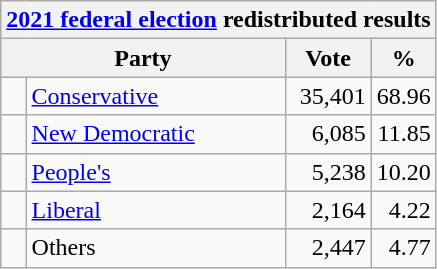<table class="wikitable">
<tr>
<th colspan="4"><a href='#'>2021 federal election</a> redistributed results</th>
</tr>
<tr>
<th bgcolor="#DDDDFF" width="130px" colspan="2">Party</th>
<th bgcolor="#DDDDFF" width="50px">Vote</th>
<th bgcolor="#DDDDFF" width="30px">%</th>
</tr>
<tr>
<td> </td>
<td><a href='#'>Conservative</a></td>
<td align=right>35,401</td>
<td align=right>68.96</td>
</tr>
<tr>
<td> </td>
<td><a href='#'>New Democratic</a></td>
<td align=right>6,085</td>
<td align=right>11.85</td>
</tr>
<tr>
<td> </td>
<td><a href='#'>People's</a></td>
<td align=right>5,238</td>
<td align=right>10.20</td>
</tr>
<tr>
<td> </td>
<td><a href='#'>Liberal</a></td>
<td align=right>2,164</td>
<td align=right>4.22</td>
</tr>
<tr>
<td> </td>
<td>Others</td>
<td align=right>2,447</td>
<td align=right>4.77</td>
</tr>
</table>
